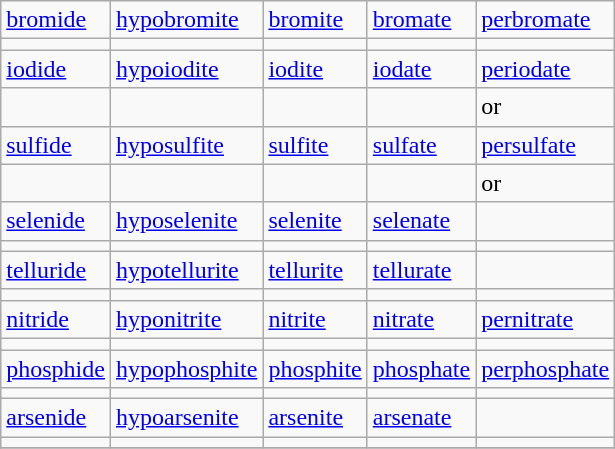<table class="wikitable">
<tr>
<td><a href='#'>bromide</a></td>
<td><a href='#'>hypobromite</a></td>
<td><a href='#'>bromite</a></td>
<td><a href='#'>bromate</a></td>
<td><a href='#'>perbromate</a></td>
</tr>
<tr>
<td></td>
<td></td>
<td></td>
<td></td>
<td></td>
</tr>
<tr>
<td><a href='#'>iodide</a></td>
<td><a href='#'>hypoiodite</a></td>
<td><a href='#'>iodite</a></td>
<td><a href='#'>iodate</a></td>
<td><a href='#'>periodate</a></td>
</tr>
<tr>
<td></td>
<td></td>
<td></td>
<td></td>
<td> or </td>
</tr>
<tr>
<td><a href='#'>sulfide</a></td>
<td><a href='#'>hyposulfite</a></td>
<td><a href='#'>sulfite</a></td>
<td><a href='#'>sulfate</a></td>
<td><a href='#'>persulfate</a></td>
</tr>
<tr>
<td></td>
<td></td>
<td></td>
<td></td>
<td> or </td>
</tr>
<tr>
<td><a href='#'>selenide</a></td>
<td><a href='#'>hyposelenite</a></td>
<td><a href='#'>selenite</a></td>
<td><a href='#'>selenate</a></td>
<td></td>
</tr>
<tr>
<td></td>
<td></td>
<td></td>
<td></td>
<td></td>
</tr>
<tr>
<td><a href='#'>telluride</a></td>
<td><a href='#'>hypotellurite</a></td>
<td><a href='#'>tellurite</a></td>
<td><a href='#'>tellurate</a></td>
<td></td>
</tr>
<tr>
<td></td>
<td></td>
<td></td>
<td></td>
<td></td>
</tr>
<tr>
<td><a href='#'>nitride</a></td>
<td><a href='#'>hyponitrite</a></td>
<td><a href='#'>nitrite</a></td>
<td><a href='#'>nitrate</a></td>
<td><a href='#'>pernitrate</a></td>
</tr>
<tr>
<td></td>
<td></td>
<td></td>
<td></td>
<td></td>
</tr>
<tr>
<td><a href='#'>phosphide</a></td>
<td><a href='#'>hypophosphite</a></td>
<td><a href='#'>phosphite</a></td>
<td><a href='#'>phosphate</a></td>
<td><a href='#'>perphosphate</a></td>
</tr>
<tr>
<td></td>
<td></td>
<td></td>
<td></td>
<td></td>
</tr>
<tr>
<td><a href='#'>arsenide</a></td>
<td><a href='#'>hypoarsenite</a></td>
<td><a href='#'>arsenite</a></td>
<td><a href='#'>arsenate</a></td>
<td></td>
</tr>
<tr>
<td></td>
<td></td>
<td></td>
<td></td>
<td></td>
</tr>
<tr>
</tr>
</table>
